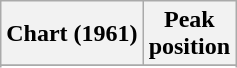<table class="wikitable sortable plainrowheaders" style="text-align:center">
<tr>
<th scope="col">Chart (1961)</th>
<th scope="col">Peak<br>position</th>
</tr>
<tr>
</tr>
<tr>
</tr>
</table>
